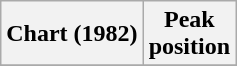<table class="wikitable">
<tr>
<th>Chart (1982)</th>
<th>Peak<br>position</th>
</tr>
<tr>
</tr>
</table>
